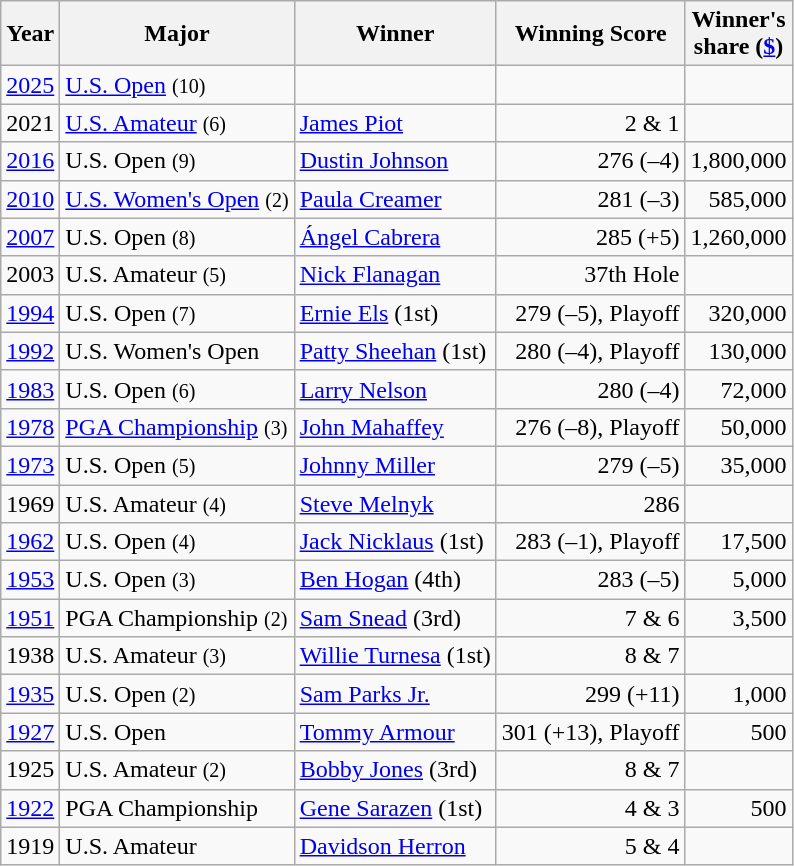<table class="sortable wikitable">
<tr>
<th>Year</th>
<th>Major</th>
<th>Winner</th>
<th>Winning Score</th>
<th>Winner's<br>share (<a href='#'>$</a>)</th>
</tr>
<tr>
<td align=center><a href='#'>2025</a></td>
<td><a href='#'>U.S. Open</a> <small>(10)</small></td>
<td></td>
<td align=right></td>
<td align=right></td>
</tr>
<tr>
<td align=center>2021</td>
<td><a href='#'>U.S. Amateur</a> <small>(6)</small></td>
<td> <a href='#'>James Piot</a></td>
<td align=right>2 & 1</td>
<td></td>
</tr>
<tr>
<td align=center><a href='#'>2016</a></td>
<td>U.S. Open <small>(9)</small></td>
<td> <a href='#'>Dustin Johnson</a></td>
<td align=right>276 (–4)</td>
<td align=right>1,800,000</td>
</tr>
<tr>
<td align=center><a href='#'>2010</a></td>
<td><a href='#'>U.S. Women's Open</a> <small>(2)</small></td>
<td> <a href='#'>Paula Creamer</a></td>
<td align=right>281 (–3)</td>
<td align=right>585,000</td>
</tr>
<tr>
<td align=center><a href='#'>2007</a></td>
<td>U.S. Open <small>(8)</small></td>
<td> <a href='#'>Ángel Cabrera</a></td>
<td align=right>285 (+5)</td>
<td align=right>1,260,000</td>
</tr>
<tr>
<td align=center>2003</td>
<td>U.S. Amateur <small>(5)</small></td>
<td> <a href='#'>Nick Flanagan</a></td>
<td align=right>37th Hole</td>
<td></td>
</tr>
<tr>
<td align=center><a href='#'>1994</a></td>
<td>U.S. Open <small>(7)</small></td>
<td> <a href='#'>Ernie Els</a> (1st)</td>
<td align=right>279 (–5), Playoff</td>
<td align=right>320,000</td>
</tr>
<tr>
<td align=center><a href='#'>1992</a></td>
<td>U.S. Women's Open</td>
<td> <a href='#'>Patty Sheehan</a> (1st)</td>
<td align=right>280 (–4), Playoff</td>
<td align=right>130,000</td>
</tr>
<tr>
<td align=center><a href='#'>1983</a></td>
<td>U.S. Open <small>(6)</small></td>
<td> <a href='#'>Larry Nelson</a></td>
<td align=right>280 (–4)</td>
<td align=right>72,000</td>
</tr>
<tr>
<td align=center><a href='#'>1978</a></td>
<td><a href='#'>PGA Championship</a> <small>(3)</small></td>
<td> <a href='#'>John Mahaffey</a></td>
<td align=right>276 (–8), Playoff</td>
<td align=right>50,000</td>
</tr>
<tr>
<td align=center><a href='#'>1973</a></td>
<td>U.S. Open <small>(5)</small></td>
<td> <a href='#'>Johnny Miller</a></td>
<td align=right>279 (–5)</td>
<td align=right>35,000</td>
</tr>
<tr>
<td align=center>1969</td>
<td>U.S. Amateur <small>(4)</small></td>
<td> <a href='#'>Steve Melnyk</a></td>
<td align=right>286</td>
<td></td>
</tr>
<tr>
<td align=center><a href='#'>1962</a></td>
<td>U.S. Open <small>(4)</small></td>
<td> <a href='#'>Jack Nicklaus</a> (1st)</td>
<td align=right>283 (–1), Playoff</td>
<td align=right>17,500 </td>
</tr>
<tr>
<td align=center><a href='#'>1953</a></td>
<td>U.S. Open <small>(3)</small></td>
<td> <a href='#'>Ben Hogan</a> (4th)</td>
<td align=right>283 (–5)</td>
<td align=right>5,000</td>
</tr>
<tr>
<td align=center><a href='#'>1951</a></td>
<td>PGA Championship <small>(2)</small></td>
<td> <a href='#'>Sam Snead</a> (3rd)</td>
<td align=right>7 & 6</td>
<td align=right>3,500</td>
</tr>
<tr>
<td align=center>1938</td>
<td>U.S. Amateur <small>(3)</small></td>
<td> <a href='#'>Willie Turnesa</a> (1st)</td>
<td align=right>8 & 7</td>
<td></td>
</tr>
<tr>
<td align=center><a href='#'>1935</a></td>
<td>U.S. Open <small>(2)</small></td>
<td> <a href='#'>Sam Parks Jr.</a></td>
<td align=right>299 (+11)</td>
<td align=right>1,000</td>
</tr>
<tr>
<td align=center><a href='#'>1927</a></td>
<td>U.S. Open</td>
<td>  <a href='#'>Tommy Armour</a></td>
<td align=right>301 (+13), Playoff</td>
<td align=right>500</td>
</tr>
<tr>
<td align=center>1925</td>
<td>U.S. Amateur <small>(2)</small></td>
<td> <a href='#'>Bobby Jones</a> (3rd)</td>
<td align=right>8 & 7</td>
<td></td>
</tr>
<tr>
<td align=center><a href='#'>1922</a></td>
<td>PGA Championship</td>
<td> <a href='#'>Gene Sarazen</a> (1st)</td>
<td align=right>4 & 3</td>
<td align=right>500</td>
</tr>
<tr>
<td align=center>1919</td>
<td>U.S. Amateur</td>
<td> <a href='#'>Davidson Herron</a></td>
<td align=right>5 & 4</td>
<td></td>
</tr>
</table>
